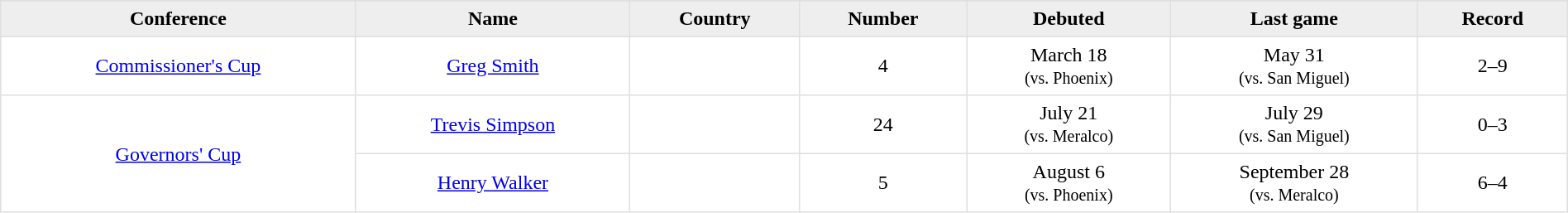<table border=1 style="border-collapse:collapse; text-align: center; width: 100%" bordercolor="#DFDFDF"  cellpadding="5">
<tr>
</tr>
<tr bgcolor="eeeeee">
<th>Conference</th>
<th>Name</th>
<th>Country</th>
<th>Number</th>
<th>Debuted</th>
<th>Last game</th>
<th>Record</th>
</tr>
<tr>
<td><a href='#'>Commissioner's Cup</a></td>
<td><a href='#'>Greg Smith</a></td>
<td></td>
<td>4</td>
<td>March 18<br><small>(vs. Phoenix)</small></td>
<td>May 31<br><small>(vs. San Miguel)</small></td>
<td>2–9</td>
</tr>
<tr>
<td rowspan=2><a href='#'>Governors' Cup</a></td>
<td><a href='#'>Trevis Simpson</a></td>
<td></td>
<td>24</td>
<td>July 21<br><small>(vs. Meralco)</small></td>
<td>July 29<br><small>(vs. San Miguel)</small></td>
<td>0–3</td>
</tr>
<tr>
<td><a href='#'>Henry Walker</a></td>
<td></td>
<td>5</td>
<td>August 6<br><small>(vs. Phoenix)</small></td>
<td>September 28<br><small>(vs. Meralco)</small></td>
<td>6–4</td>
</tr>
</table>
